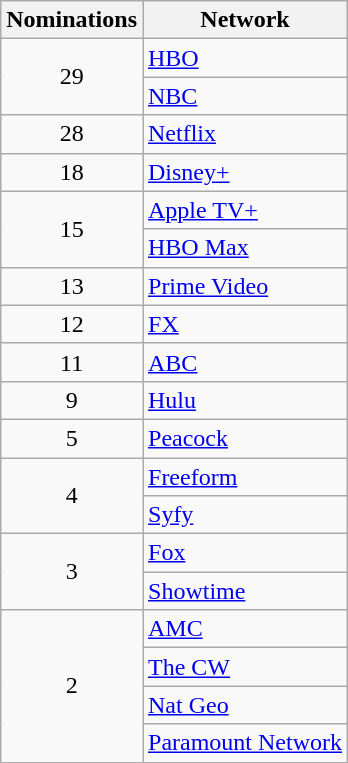<table class="wikitable">
<tr>
<th scope="col" style="width:55px;">Nominations</th>
<th scope="col" style="text-align:center;">Network</th>
</tr>
<tr>
<td rowspan="2" style="text-align:center">29</td>
<td><a href='#'>HBO</a></td>
</tr>
<tr>
<td><a href='#'>NBC</a></td>
</tr>
<tr>
<td rowspan="1" style="text-align:center">28</td>
<td><a href='#'>Netflix</a></td>
</tr>
<tr>
<td rowspan="1" style="text-align:center">18</td>
<td><a href='#'>Disney+</a></td>
</tr>
<tr>
<td rowspan="2" style="text-align:center">15</td>
<td><a href='#'>Apple TV+</a></td>
</tr>
<tr>
<td><a href='#'>HBO Max</a></td>
</tr>
<tr>
<td rowspan="1" style="text-align:center">13</td>
<td><a href='#'>Prime Video</a></td>
</tr>
<tr>
<td rowspan="1" style="text-align:center">12</td>
<td><a href='#'>FX</a></td>
</tr>
<tr>
<td rowspan="1" style="text-align:center">11</td>
<td><a href='#'>ABC</a></td>
</tr>
<tr>
<td rowspan="1" style="text-align:center">9</td>
<td><a href='#'>Hulu</a></td>
</tr>
<tr>
<td rowspan="1" style="text-align:center">5</td>
<td><a href='#'>Peacock</a></td>
</tr>
<tr>
<td rowspan="2" style="text-align:center">4</td>
<td><a href='#'>Freeform</a></td>
</tr>
<tr>
<td><a href='#'>Syfy</a></td>
</tr>
<tr>
<td rowspan="2" style="text-align:center">3</td>
<td><a href='#'>Fox</a></td>
</tr>
<tr>
<td><a href='#'>Showtime</a></td>
</tr>
<tr>
<td rowspan="4" style="text-align:center">2</td>
<td><a href='#'>AMC</a></td>
</tr>
<tr>
<td><a href='#'>The CW</a></td>
</tr>
<tr>
<td><a href='#'>Nat Geo</a></td>
</tr>
<tr>
<td><a href='#'>Paramount Network</a></td>
</tr>
</table>
